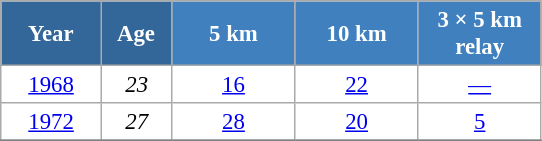<table class="wikitable" style="font-size:95%; text-align:center; border:grey solid 1px; border-collapse:collapse; background:#ffffff;">
<tr>
<th style="background-color:#369; color:white; width:60px;"> Year </th>
<th style="background-color:#369; color:white; width:40px;"> Age </th>
<th style="background-color:#4180be; color:white; width:75px;"> 5 km </th>
<th style="background-color:#4180be; color:white; width:75px;"> 10 km </th>
<th style="background-color:#4180be; color:white; width:75px;"> 3 × 5 km <br> relay </th>
</tr>
<tr>
<td><a href='#'>1968</a></td>
<td><em>23</em></td>
<td><a href='#'>16</a></td>
<td><a href='#'>22</a></td>
<td><a href='#'>—</a></td>
</tr>
<tr>
<td><a href='#'>1972</a></td>
<td><em>27</em></td>
<td><a href='#'>28</a></td>
<td><a href='#'>20</a></td>
<td><a href='#'>5</a></td>
</tr>
<tr>
</tr>
</table>
